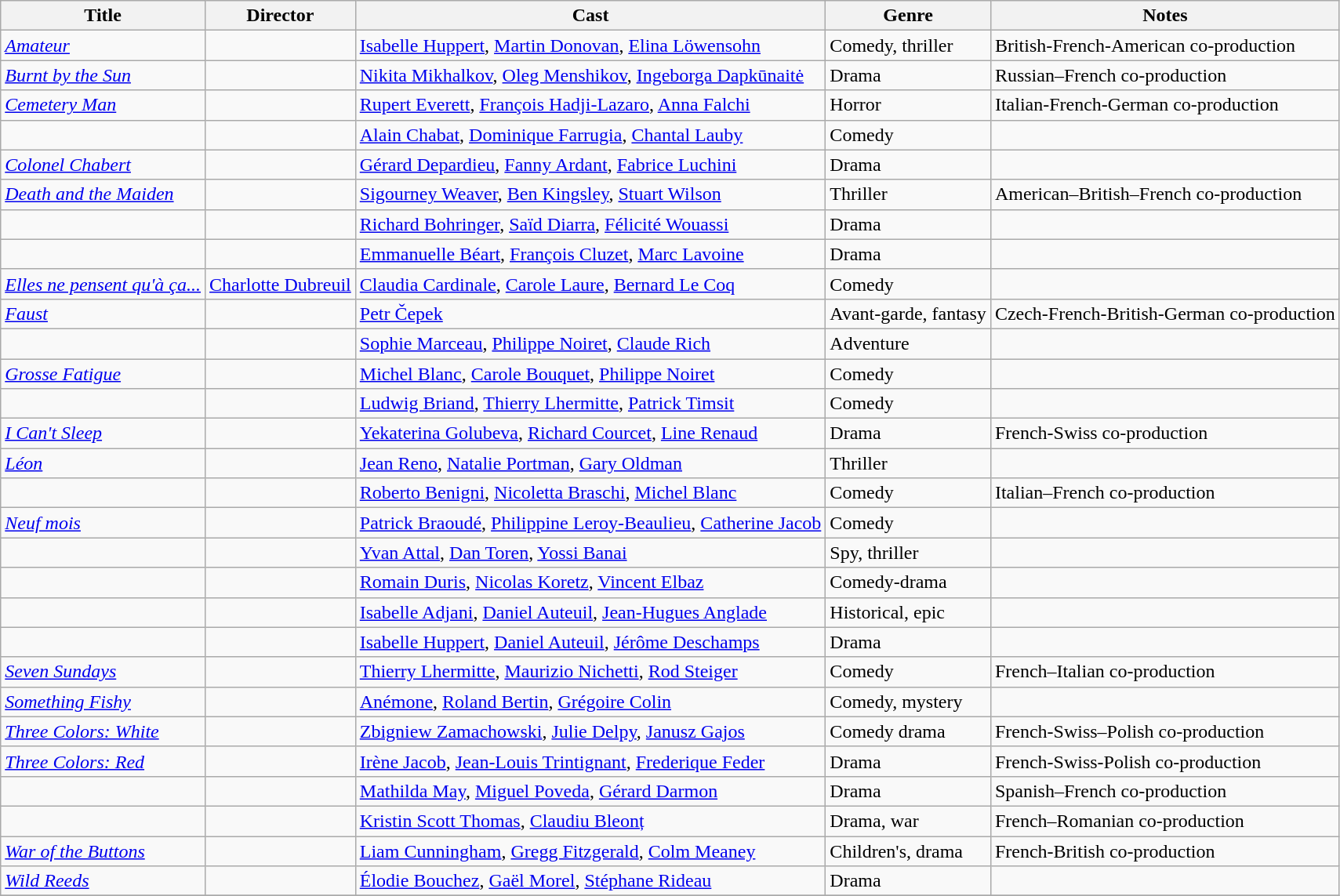<table class="wikitable sortable">
<tr>
<th scope="col">Title</th>
<th scope="col">Director</th>
<th scope="col" class="unsortable">Cast</th>
<th scope="col">Genre</th>
<th scope="col">Notes</th>
</tr>
<tr>
<td><em><a href='#'>Amateur</a></em></td>
<td></td>
<td><a href='#'>Isabelle Huppert</a>, <a href='#'>Martin Donovan</a>, <a href='#'>Elina Löwensohn</a></td>
<td>Comedy, thriller</td>
<td>British-French-American co-production</td>
</tr>
<tr>
<td><em><a href='#'>Burnt by the Sun</a></em></td>
<td></td>
<td><a href='#'>Nikita Mikhalkov</a>, <a href='#'>Oleg Menshikov</a>, <a href='#'>Ingeborga Dapkūnaitė</a></td>
<td>Drama</td>
<td>Russian–French co-production</td>
</tr>
<tr>
<td><em><a href='#'>Cemetery Man</a></em></td>
<td></td>
<td><a href='#'>Rupert Everett</a>, <a href='#'>François Hadji-Lazaro</a>, <a href='#'>Anna Falchi</a></td>
<td>Horror</td>
<td>Italian-French-German co-production</td>
</tr>
<tr>
<td><em></em></td>
<td></td>
<td><a href='#'>Alain Chabat</a>, <a href='#'>Dominique Farrugia</a>, <a href='#'>Chantal Lauby</a></td>
<td>Comedy</td>
<td></td>
</tr>
<tr>
<td><em><a href='#'>Colonel Chabert</a></em></td>
<td></td>
<td><a href='#'>Gérard Depardieu</a>, <a href='#'>Fanny Ardant</a>, <a href='#'>Fabrice Luchini</a></td>
<td>Drama</td>
<td></td>
</tr>
<tr>
<td><em><a href='#'>Death and the Maiden</a></em></td>
<td></td>
<td><a href='#'>Sigourney Weaver</a>, <a href='#'>Ben Kingsley</a>, <a href='#'>Stuart Wilson</a></td>
<td>Thriller</td>
<td>American–British–French co-production</td>
</tr>
<tr>
<td><em></em></td>
<td></td>
<td><a href='#'>Richard Bohringer</a>, <a href='#'>Saïd Diarra</a>, <a href='#'>Félicité Wouassi</a></td>
<td>Drama</td>
<td></td>
</tr>
<tr>
<td><em></em></td>
<td></td>
<td><a href='#'>Emmanuelle Béart</a>, <a href='#'>François Cluzet</a>, <a href='#'>Marc Lavoine</a></td>
<td>Drama</td>
<td></td>
</tr>
<tr>
<td><em><a href='#'>Elles ne pensent qu'à ça...</a></em></td>
<td><a href='#'>Charlotte Dubreuil</a></td>
<td><a href='#'>Claudia Cardinale</a>, <a href='#'>Carole Laure</a>, <a href='#'>Bernard Le Coq</a></td>
<td>Comedy</td>
<td></td>
</tr>
<tr>
<td><em><a href='#'>Faust</a></em></td>
<td></td>
<td><a href='#'>Petr Čepek</a></td>
<td>Avant-garde, fantasy</td>
<td>Czech-French-British-German co-production</td>
</tr>
<tr>
<td><em></em></td>
<td></td>
<td><a href='#'>Sophie Marceau</a>, <a href='#'>Philippe Noiret</a>, <a href='#'>Claude Rich</a></td>
<td>Adventure</td>
<td></td>
</tr>
<tr>
<td><em><a href='#'>Grosse Fatigue</a></em></td>
<td></td>
<td><a href='#'>Michel Blanc</a>, <a href='#'>Carole Bouquet</a>, <a href='#'>Philippe Noiret</a></td>
<td>Comedy</td>
<td></td>
</tr>
<tr>
<td><em></em></td>
<td></td>
<td><a href='#'>Ludwig Briand</a>, <a href='#'>Thierry Lhermitte</a>, <a href='#'>Patrick Timsit</a></td>
<td>Comedy</td>
<td></td>
</tr>
<tr>
<td><em><a href='#'>I Can't Sleep</a></em></td>
<td></td>
<td><a href='#'>Yekaterina Golubeva</a>, <a href='#'>Richard Courcet</a>, <a href='#'>Line Renaud</a></td>
<td>Drama</td>
<td>French-Swiss co-production</td>
</tr>
<tr>
<td><em><a href='#'>Léon</a></em></td>
<td></td>
<td><a href='#'>Jean Reno</a>, <a href='#'>Natalie Portman</a>, <a href='#'>Gary Oldman</a></td>
<td>Thriller</td>
<td></td>
</tr>
<tr>
<td><em></em></td>
<td></td>
<td><a href='#'>Roberto Benigni</a>, <a href='#'>Nicoletta Braschi</a>, <a href='#'>Michel Blanc</a></td>
<td>Comedy</td>
<td>Italian–French co-production</td>
</tr>
<tr>
<td><em><a href='#'>Neuf mois</a></em></td>
<td></td>
<td><a href='#'>Patrick Braoudé</a>, <a href='#'>Philippine Leroy-Beaulieu</a>, <a href='#'>Catherine Jacob</a></td>
<td>Comedy</td>
<td></td>
</tr>
<tr>
<td><em></em></td>
<td></td>
<td><a href='#'>Yvan Attal</a>, <a href='#'>Dan Toren</a>, <a href='#'>Yossi Banai</a></td>
<td>Spy, thriller</td>
<td></td>
</tr>
<tr>
<td><em></em></td>
<td></td>
<td><a href='#'>Romain Duris</a>, <a href='#'>Nicolas Koretz</a>, <a href='#'>Vincent Elbaz</a></td>
<td>Comedy-drama</td>
<td></td>
</tr>
<tr>
<td><em></em></td>
<td></td>
<td><a href='#'>Isabelle Adjani</a>, <a href='#'>Daniel Auteuil</a>, <a href='#'>Jean-Hugues Anglade</a></td>
<td>Historical, epic</td>
<td></td>
</tr>
<tr>
<td><em></em></td>
<td></td>
<td><a href='#'>Isabelle Huppert</a>, <a href='#'>Daniel Auteuil</a>, <a href='#'>Jérôme Deschamps</a></td>
<td>Drama</td>
<td></td>
</tr>
<tr>
<td><em><a href='#'>Seven Sundays</a></em></td>
<td></td>
<td><a href='#'>Thierry Lhermitte</a>, <a href='#'>Maurizio Nichetti</a>, <a href='#'>Rod Steiger</a></td>
<td>Comedy</td>
<td>French–Italian co-production</td>
</tr>
<tr>
<td><em><a href='#'>Something Fishy</a></em></td>
<td></td>
<td><a href='#'>Anémone</a>, <a href='#'>Roland Bertin</a>, <a href='#'>Grégoire Colin</a></td>
<td>Comedy, mystery</td>
<td></td>
</tr>
<tr>
<td><em><a href='#'>Three Colors: White</a></em></td>
<td></td>
<td><a href='#'>Zbigniew Zamachowski</a>, <a href='#'>Julie Delpy</a>, <a href='#'>Janusz Gajos</a></td>
<td>Comedy drama</td>
<td>French-Swiss–Polish co-production</td>
</tr>
<tr>
<td><em><a href='#'>Three Colors: Red</a></em></td>
<td></td>
<td><a href='#'>Irène Jacob</a>, <a href='#'>Jean-Louis Trintignant</a>, <a href='#'>Frederique Feder</a></td>
<td>Drama</td>
<td>French-Swiss-Polish co-production</td>
</tr>
<tr>
<td><em></em></td>
<td></td>
<td><a href='#'>Mathilda May</a>, <a href='#'>Miguel Poveda</a>, <a href='#'>Gérard Darmon</a></td>
<td>Drama</td>
<td>Spanish–French co-production</td>
</tr>
<tr>
<td><em></em></td>
<td></td>
<td><a href='#'>Kristin Scott Thomas</a>, <a href='#'>Claudiu Bleonț</a></td>
<td>Drama, war</td>
<td>French–Romanian co-production</td>
</tr>
<tr>
<td><em><a href='#'>War of the Buttons</a></em></td>
<td></td>
<td><a href='#'>Liam Cunningham</a>, <a href='#'>Gregg Fitzgerald</a>, <a href='#'>Colm Meaney</a></td>
<td>Children's, drama</td>
<td>French-British co-production</td>
</tr>
<tr>
<td><em><a href='#'>Wild Reeds</a></em></td>
<td></td>
<td><a href='#'>Élodie Bouchez</a>, <a href='#'>Gaël Morel</a>, <a href='#'>Stéphane Rideau</a></td>
<td>Drama</td>
<td></td>
</tr>
<tr>
</tr>
</table>
